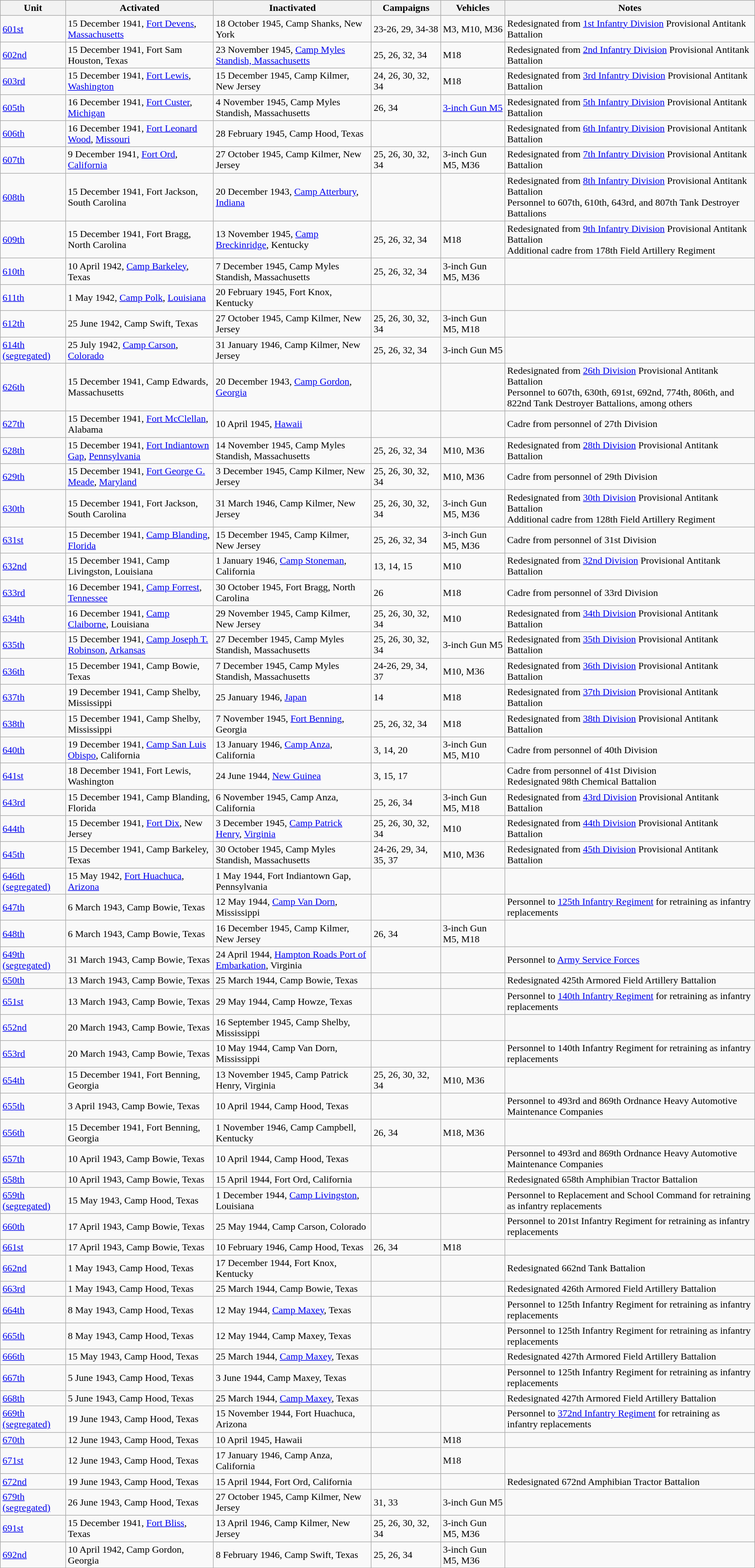<table class="wikitable">
<tr>
<th>Unit</th>
<th>Activated</th>
<th>Inactivated</th>
<th>Campaigns</th>
<th>Vehicles</th>
<th>Notes</th>
</tr>
<tr>
<td><a href='#'>601st</a></td>
<td>15 December 1941, <a href='#'>Fort Devens</a>, <a href='#'>Massachusetts</a></td>
<td>18 October 1945, Camp Shanks, New York</td>
<td>23-26, 29, 34-38</td>
<td>M3, M10, M36</td>
<td>Redesignated from <a href='#'>1st Infantry Division</a> Provisional Antitank Battalion</td>
</tr>
<tr>
<td><a href='#'>602nd</a></td>
<td>15 December 1941, Fort Sam Houston, Texas</td>
<td>23 November 1945, <a href='#'>Camp Myles Standish, Massachusetts</a></td>
<td>25, 26, 32, 34</td>
<td>M18</td>
<td>Redesignated from <a href='#'>2nd Infantry Division</a> Provisional Antitank Battalion</td>
</tr>
<tr>
<td><a href='#'>603rd</a></td>
<td>15 December 1941, <a href='#'>Fort Lewis</a>, <a href='#'>Washington</a></td>
<td>15 December 1945,  Camp Kilmer, New Jersey</td>
<td>24, 26, 30, 32, 34</td>
<td>M18</td>
<td>Redesignated from <a href='#'>3rd Infantry Division</a> Provisional Antitank Battalion</td>
</tr>
<tr>
<td><a href='#'>605th</a></td>
<td>16 December 1941, <a href='#'>Fort Custer</a>, <a href='#'>Michigan</a></td>
<td>4 November 1945, Camp Myles Standish, Massachusetts</td>
<td>26, 34</td>
<td><a href='#'>3-inch Gun M5</a></td>
<td>Redesignated from <a href='#'>5th Infantry Division</a> Provisional Antitank Battalion</td>
</tr>
<tr>
<td><a href='#'>606th</a></td>
<td>16 December 1941, <a href='#'>Fort Leonard Wood</a>, <a href='#'>Missouri</a></td>
<td>28 February 1945, Camp Hood, Texas</td>
<td></td>
<td></td>
<td>Redesignated from <a href='#'>6th Infantry Division</a> Provisional Antitank Battalion</td>
</tr>
<tr>
<td><a href='#'>607th</a></td>
<td>9 December 1941, <a href='#'>Fort Ord</a>, <a href='#'>California</a></td>
<td>27 October 1945, Camp Kilmer, New Jersey</td>
<td>25, 26, 30, 32, 34</td>
<td>3-inch Gun M5, M36</td>
<td>Redesignated from <a href='#'>7th Infantry Division</a> Provisional Antitank Battalion</td>
</tr>
<tr>
<td><a href='#'>608th</a></td>
<td>15 December 1941, Fort Jackson, South Carolina</td>
<td>20 December 1943, <a href='#'>Camp Atterbury</a>, <a href='#'>Indiana</a></td>
<td></td>
<td></td>
<td>Redesignated from <a href='#'>8th Infantry Division</a> Provisional Antitank Battalion <br> Personnel to 607th, 610th, 643rd, and 807th Tank Destroyer Battalions</td>
</tr>
<tr>
<td><a href='#'>609th</a></td>
<td>15 December 1941, Fort Bragg, North Carolina</td>
<td>13 November 1945, <a href='#'>Camp Breckinridge</a>, Kentucky</td>
<td>25, 26, 32, 34</td>
<td>M18</td>
<td>Redesignated from <a href='#'>9th Infantry Division</a> Provisional Antitank Battalion <br> Additional cadre from 178th Field Artillery Regiment</td>
</tr>
<tr>
<td><a href='#'>610th</a></td>
<td>10 April 1942, <a href='#'>Camp Barkeley</a>, Texas</td>
<td>7 December 1945, Camp Myles Standish, Massachusetts</td>
<td>25, 26, 32, 34</td>
<td>3-inch Gun M5, M36</td>
<td></td>
</tr>
<tr>
<td><a href='#'>611th</a></td>
<td>1 May 1942, <a href='#'>Camp Polk</a>, <a href='#'>Louisiana</a></td>
<td>20 February 1945, Fort Knox, Kentucky</td>
<td></td>
<td></td>
<td></td>
</tr>
<tr>
<td><a href='#'>612th</a></td>
<td>25 June 1942, Camp Swift, Texas</td>
<td>27 October 1945, Camp Kilmer, New Jersey</td>
<td>25, 26, 30, 32, 34</td>
<td>3-inch Gun M5, M18</td>
<td></td>
</tr>
<tr>
<td><a href='#'>614th (segregated)</a></td>
<td>25 July 1942, <a href='#'>Camp Carson</a>, <a href='#'>Colorado</a></td>
<td>31 January 1946, Camp Kilmer, New Jersey</td>
<td>25, 26, 32, 34</td>
<td>3-inch Gun M5</td>
<td></td>
</tr>
<tr>
<td><a href='#'>626th</a></td>
<td>15 December 1941, Camp Edwards, Massachusetts</td>
<td>20 December 1943, <a href='#'>Camp Gordon</a>, <a href='#'>Georgia</a></td>
<td></td>
<td></td>
<td>Redesignated from <a href='#'>26th Division</a> Provisional Antitank Battalion <br> Personnel to 607th, 630th, 691st, 692nd, 774th, 806th, and 822nd Tank Destroyer Battalions, among others</td>
</tr>
<tr>
<td><a href='#'>627th</a></td>
<td>15 December 1941, <a href='#'>Fort McClellan</a>, Alabama</td>
<td>10 April 1945, <a href='#'>Hawaii</a></td>
<td></td>
<td></td>
<td>Cadre from personnel of 27th Division</td>
</tr>
<tr>
<td><a href='#'>628th</a></td>
<td>15 December 1941, <a href='#'>Fort Indiantown Gap</a>, <a href='#'>Pennsylvania</a></td>
<td>14 November 1945, Camp Myles Standish, Massachusetts</td>
<td>25, 26, 32, 34</td>
<td>M10, M36</td>
<td>Redesignated from <a href='#'>28th Division</a> Provisional Antitank Battalion</td>
</tr>
<tr>
<td><a href='#'>629th</a></td>
<td>15 December 1941, <a href='#'>Fort George G. Meade</a>, <a href='#'>Maryland</a></td>
<td>3 December 1945, Camp Kilmer, New Jersey</td>
<td>25, 26, 30, 32, 34</td>
<td>M10, M36</td>
<td>Cadre from personnel of 29th Division</td>
</tr>
<tr>
<td><a href='#'>630th</a></td>
<td>15 December 1941, Fort Jackson, South Carolina</td>
<td>31 March 1946, Camp Kilmer, New Jersey</td>
<td>25, 26, 30, 32, 34</td>
<td>3-inch Gun M5, M36</td>
<td>Redesignated from <a href='#'>30th Division</a> Provisional Antitank Battalion <br> Additional cadre from 128th Field Artillery Regiment</td>
</tr>
<tr>
<td><a href='#'>631st</a></td>
<td>15 December 1941, <a href='#'>Camp Blanding</a>, <a href='#'>Florida</a></td>
<td>15 December 1945, Camp Kilmer, New Jersey</td>
<td>25, 26, 32, 34</td>
<td>3-inch Gun M5, M36</td>
<td>Cadre from personnel of 31st Division</td>
</tr>
<tr>
<td><a href='#'>632nd</a></td>
<td>15 December 1941, Camp Livingston, Louisiana</td>
<td>1 January 1946, <a href='#'>Camp Stoneman</a>, California</td>
<td>13, 14, 15</td>
<td>M10</td>
<td>Redesignated from <a href='#'>32nd Division</a> Provisional Antitank Battalion</td>
</tr>
<tr>
<td><a href='#'>633rd</a></td>
<td>16 December 1941, <a href='#'>Camp Forrest</a>, <a href='#'>Tennessee</a></td>
<td>30 October 1945, Fort Bragg, North Carolina</td>
<td>26</td>
<td>M18</td>
<td>Cadre from personnel of 33rd Division</td>
</tr>
<tr>
<td><a href='#'>634th</a></td>
<td>16 December 1941, <a href='#'>Camp Claiborne</a>, Louisiana</td>
<td>29 November 1945, Camp Kilmer, New Jersey</td>
<td>25, 26, 30, 32, 34</td>
<td>M10</td>
<td>Redesignated from <a href='#'>34th Division</a> Provisional Antitank Battalion</td>
</tr>
<tr>
<td><a href='#'>635th</a></td>
<td>15 December 1941, <a href='#'>Camp Joseph T. Robinson</a>, <a href='#'>Arkansas</a></td>
<td>27 December 1945, Camp Myles Standish, Massachusetts</td>
<td>25, 26, 30, 32, 34</td>
<td>3-inch Gun M5</td>
<td>Redesignated from <a href='#'>35th Division</a> Provisional Antitank Battalion</td>
</tr>
<tr>
<td><a href='#'>636th</a></td>
<td>15 December 1941, Camp Bowie, Texas</td>
<td>7 December 1945, Camp Myles Standish, Massachusetts</td>
<td>24-26, 29, 34, 37</td>
<td>M10, M36</td>
<td>Redesignated from <a href='#'>36th Division</a> Provisional Antitank Battalion</td>
</tr>
<tr>
<td><a href='#'>637th</a></td>
<td>19 December 1941, Camp Shelby, Mississippi</td>
<td>25 January 1946, <a href='#'>Japan</a></td>
<td>14</td>
<td>M18</td>
<td>Redesignated from <a href='#'>37th Division</a> Provisional Antitank Battalion</td>
</tr>
<tr>
<td><a href='#'>638th</a></td>
<td>15 December 1941, Camp Shelby, Mississippi</td>
<td>7 November 1945, <a href='#'>Fort Benning</a>, Georgia</td>
<td>25, 26, 32, 34</td>
<td>M18</td>
<td>Redesignated from <a href='#'>38th Division</a> Provisional Antitank Battalion</td>
</tr>
<tr>
<td><a href='#'>640th</a></td>
<td>19 December 1941, <a href='#'>Camp San Luis Obispo</a>, California</td>
<td>13 January 1946, <a href='#'>Camp Anza</a>, California</td>
<td>3, 14, 20</td>
<td>3-inch Gun M5, M10</td>
<td>Cadre from personnel of 40th Division</td>
</tr>
<tr>
<td><a href='#'>641st</a></td>
<td>18 December 1941, Fort Lewis, Washington</td>
<td>24 June 1944, <a href='#'>New Guinea</a></td>
<td>3, 15, 17</td>
<td></td>
<td>Cadre from personnel of 41st Division <br> Redesignated 98th Chemical Battalion</td>
</tr>
<tr>
<td><a href='#'>643rd</a></td>
<td>15 December 1941, Camp Blanding, Florida</td>
<td>6 November 1945, Camp Anza, California</td>
<td>25, 26, 34</td>
<td>3-inch Gun M5, M18</td>
<td>Redesignated from <a href='#'>43rd Division</a> Provisional Antitank Battalion</td>
</tr>
<tr>
<td><a href='#'>644th</a></td>
<td>15 December 1941, <a href='#'>Fort Dix</a>, New Jersey</td>
<td>3 December 1945, <a href='#'>Camp Patrick Henry</a>, <a href='#'>Virginia</a></td>
<td>25, 26, 30, 32, 34</td>
<td>M10</td>
<td>Redesignated from <a href='#'>44th Division</a> Provisional Antitank Battalion</td>
</tr>
<tr>
<td><a href='#'>645th</a></td>
<td>15 December 1941, Camp Barkeley, Texas</td>
<td>30 October 1945, Camp Myles Standish, Massachusetts</td>
<td>24-26, 29, 34, 35, 37</td>
<td>M10, M36</td>
<td>Redesignated from <a href='#'>45th Division</a> Provisional Antitank Battalion</td>
</tr>
<tr>
<td><a href='#'>646th (segregated)</a></td>
<td>15 May 1942, <a href='#'>Fort Huachuca</a>, <a href='#'>Arizona</a></td>
<td>1 May 1944, Fort Indiantown Gap, Pennsylvania</td>
<td></td>
<td></td>
<td></td>
</tr>
<tr>
<td><a href='#'>647th</a></td>
<td>6 March 1943, Camp Bowie, Texas</td>
<td>12 May 1944, <a href='#'>Camp Van Dorn</a>, Mississippi</td>
<td></td>
<td></td>
<td>Personnel to <a href='#'>125th Infantry Regiment</a> for retraining as infantry replacements</td>
</tr>
<tr>
<td><a href='#'>648th</a></td>
<td>6 March 1943, Camp Bowie, Texas</td>
<td>16 December 1945, Camp Kilmer, New Jersey</td>
<td>26, 34</td>
<td>3-inch Gun M5, M18</td>
<td></td>
</tr>
<tr>
<td><a href='#'>649th (segregated)</a></td>
<td>31 March 1943, Camp Bowie, Texas</td>
<td>24 April 1944, <a href='#'>Hampton Roads Port of Embarkation</a>, Virginia</td>
<td></td>
<td></td>
<td>Personnel to <a href='#'>Army Service Forces</a></td>
</tr>
<tr>
<td><a href='#'>650th</a></td>
<td>13 March 1943, Camp Bowie, Texas</td>
<td>25 March 1944, Camp Bowie, Texas</td>
<td></td>
<td></td>
<td>Redesignated 425th Armored Field Artillery Battalion</td>
</tr>
<tr>
<td><a href='#'>651st</a></td>
<td>13 March 1943, Camp Bowie, Texas</td>
<td>29 May 1944, Camp Howze, Texas</td>
<td></td>
<td></td>
<td>Personnel to <a href='#'>140th Infantry Regiment</a> for retraining as infantry replacements</td>
</tr>
<tr>
<td><a href='#'>652nd</a></td>
<td>20 March 1943, Camp Bowie, Texas</td>
<td>16 September 1945, Camp Shelby, Mississippi</td>
<td></td>
<td></td>
<td></td>
</tr>
<tr>
<td><a href='#'>653rd</a></td>
<td>20 March 1943, Camp Bowie, Texas</td>
<td>10 May 1944, Camp Van Dorn, Mississippi</td>
<td></td>
<td></td>
<td>Personnel to 140th Infantry Regiment for retraining as infantry replacements</td>
</tr>
<tr>
<td><a href='#'>654th</a></td>
<td>15 December 1941, Fort Benning, Georgia</td>
<td>13 November 1945, Camp Patrick Henry, Virginia</td>
<td>25, 26, 30, 32, 34</td>
<td>M10, M36</td>
<td></td>
</tr>
<tr>
<td><a href='#'>655th</a></td>
<td>3 April 1943, Camp Bowie, Texas</td>
<td>10 April 1944, Camp Hood, Texas</td>
<td></td>
<td></td>
<td>Personnel to 493rd and 869th Ordnance Heavy Automotive Maintenance Companies</td>
</tr>
<tr>
<td><a href='#'>656th</a></td>
<td>15 December 1941, Fort Benning, Georgia</td>
<td>1 November 1946, Camp Campbell, Kentucky</td>
<td>26, 34</td>
<td>M18, M36</td>
<td></td>
</tr>
<tr>
<td><a href='#'>657th</a></td>
<td>10 April 1943, Camp Bowie, Texas</td>
<td>10 April 1944, Camp Hood, Texas</td>
<td></td>
<td></td>
<td>Personnel to 493rd and 869th Ordnance Heavy Automotive Maintenance Companies</td>
</tr>
<tr>
<td><a href='#'>658th</a></td>
<td>10 April 1943, Camp Bowie, Texas</td>
<td>15 April 1944, Fort Ord, California</td>
<td></td>
<td></td>
<td>Redesignated 658th Amphibian Tractor Battalion</td>
</tr>
<tr>
<td><a href='#'>659th (segregated)</a></td>
<td>15 May 1943, Camp Hood, Texas</td>
<td>1 December 1944, <a href='#'>Camp Livingston</a>, Louisiana</td>
<td></td>
<td></td>
<td>Personnel to Replacement and School Command for retraining as infantry replacements</td>
</tr>
<tr>
<td><a href='#'>660th</a></td>
<td>17 April 1943, Camp Bowie, Texas</td>
<td>25 May 1944, Camp Carson, Colorado</td>
<td></td>
<td></td>
<td>Personnel to 201st Infantry Regiment for retraining as infantry replacements</td>
</tr>
<tr>
<td><a href='#'>661st</a></td>
<td>17 April 1943, Camp Bowie, Texas</td>
<td>10 February 1946, Camp Hood, Texas</td>
<td>26, 34</td>
<td>M18</td>
<td></td>
</tr>
<tr>
<td><a href='#'>662nd</a></td>
<td>1 May 1943, Camp Hood, Texas</td>
<td>17 December 1944, Fort Knox, Kentucky</td>
<td></td>
<td></td>
<td>Redesignated 662nd Tank Battalion</td>
</tr>
<tr>
<td><a href='#'>663rd</a></td>
<td>1 May 1943, Camp Hood, Texas</td>
<td>25 March 1944, Camp Bowie, Texas</td>
<td></td>
<td></td>
<td>Redesignated 426th Armored Field Artillery Battalion</td>
</tr>
<tr>
<td><a href='#'>664th</a></td>
<td>8 May 1943, Camp Hood, Texas</td>
<td>12 May 1944, <a href='#'>Camp Maxey</a>, Texas</td>
<td></td>
<td></td>
<td>Personnel to 125th Infantry Regiment for retraining as infantry replacements</td>
</tr>
<tr>
<td><a href='#'>665th</a></td>
<td>8 May 1943, Camp Hood, Texas</td>
<td>12 May 1944, Camp Maxey, Texas</td>
<td></td>
<td></td>
<td>Personnel to 125th Infantry Regiment for retraining as infantry replacements</td>
</tr>
<tr>
<td><a href='#'>666th</a></td>
<td>15 May 1943, Camp Hood, Texas</td>
<td>25 March 1944, <a href='#'>Camp Maxey</a>, Texas</td>
<td></td>
<td></td>
<td>Redesignated 427th Armored Field Artillery Battalion</td>
</tr>
<tr>
<td><a href='#'>667th</a></td>
<td>5 June 1943, Camp Hood, Texas</td>
<td>3 June 1944, Camp Maxey, Texas</td>
<td></td>
<td></td>
<td>Personnel to 125th Infantry Regiment for retraining as infantry replacements</td>
</tr>
<tr>
<td><a href='#'>668th</a></td>
<td>5 June 1943, Camp Hood, Texas</td>
<td>25 March 1944, <a href='#'>Camp Maxey</a>, Texas</td>
<td></td>
<td></td>
<td>Redesignated 427th Armored Field Artillery Battalion</td>
</tr>
<tr>
<td><a href='#'>669th (segregated)</a></td>
<td>19 June 1943, Camp Hood, Texas</td>
<td>15 November 1944, Fort Huachuca, Arizona</td>
<td></td>
<td></td>
<td>Personnel to <a href='#'>372nd Infantry Regiment</a> for retraining as infantry replacements</td>
</tr>
<tr>
<td><a href='#'>670th</a></td>
<td>12 June 1943, Camp Hood, Texas</td>
<td>10 April 1945, Hawaii</td>
<td></td>
<td>M18</td>
<td></td>
</tr>
<tr>
<td><a href='#'>671st</a></td>
<td>12 June 1943, Camp Hood, Texas</td>
<td>17 January 1946, Camp Anza, California</td>
<td></td>
<td>M18</td>
<td></td>
</tr>
<tr>
<td><a href='#'>672nd</a></td>
<td>19 June 1943, Camp Hood, Texas</td>
<td>15 April 1944, Fort Ord, California</td>
<td></td>
<td></td>
<td>Redesignated 672nd Amphibian Tractor Battalion</td>
</tr>
<tr>
<td><a href='#'>679th (segregated)</a></td>
<td>26 June 1943, Camp Hood, Texas</td>
<td>27 October 1945, Camp Kilmer, New Jersey</td>
<td>31, 33</td>
<td>3-inch Gun M5</td>
<td></td>
</tr>
<tr>
<td><a href='#'>691st</a></td>
<td>15 December 1941, <a href='#'>Fort Bliss</a>, Texas</td>
<td>13 April 1946, Camp Kilmer, New Jersey</td>
<td>25, 26, 30, 32, 34</td>
<td>3-inch Gun M5, M36</td>
<td></td>
</tr>
<tr>
<td><a href='#'>692nd</a></td>
<td>10 April 1942, Camp Gordon, Georgia</td>
<td>8 February 1946, Camp Swift, Texas</td>
<td>25, 26, 34</td>
<td>3-inch Gun M5, M36</td>
<td></td>
</tr>
</table>
